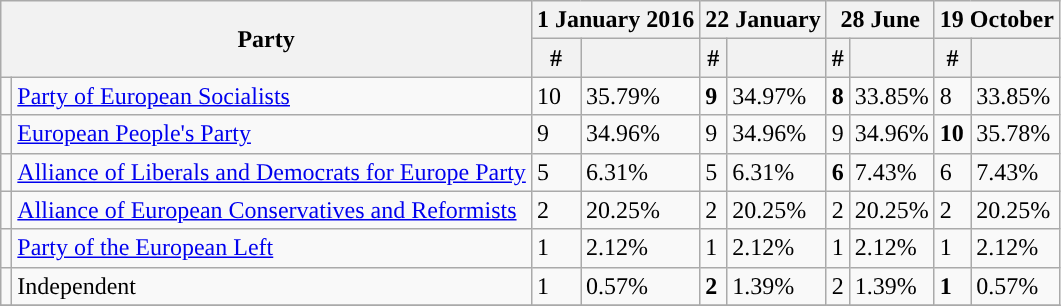<table class="wikitable">
<tr>
<th rowspan=2 colspan=2>Party</th>
<th colspan=2>1 January 2016</th>
<th colspan=2>22 January</th>
<th colspan=2>28 June</th>
<th colspan=2>19 October</th>
</tr>
<tr>
<th>#</th>
<th></th>
<th>#</th>
<th></th>
<th>#</th>
<th></th>
<th>#</th>
<th></th>
</tr>
<tr>
<td style="background-color:"></td>
<td><a href='#'>Party of European Socialists</a></td>
<td>10</td>
<td>35.79%</td>
<td><strong>9</strong></td>
<td>34.97%</td>
<td><strong>8</strong></td>
<td>33.85%</td>
<td>8</td>
<td>33.85%</td>
</tr>
<tr>
<td style="background-color:"></td>
<td><a href='#'>European People's Party</a></td>
<td>9</td>
<td>34.96%</td>
<td>9</td>
<td>34.96%</td>
<td>9</td>
<td>34.96%</td>
<td><strong>10</strong></td>
<td>35.78%</td>
</tr>
<tr>
<td style="background-color:"></td>
<td><a href='#'>Alliance of Liberals and Democrats for Europe Party</a></td>
<td>5</td>
<td>6.31%</td>
<td>5</td>
<td>6.31%</td>
<td><strong>6</strong></td>
<td>7.43%</td>
<td>6</td>
<td>7.43%</td>
</tr>
<tr>
<td style="background-color:"></td>
<td><a href='#'>Alliance of European Conservatives and Reformists</a></td>
<td>2</td>
<td>20.25%</td>
<td>2</td>
<td>20.25%</td>
<td>2</td>
<td>20.25%</td>
<td>2</td>
<td>20.25%</td>
</tr>
<tr>
<td style="background-color:"></td>
<td><a href='#'>Party of the European Left</a></td>
<td>1</td>
<td>2.12%</td>
<td>1</td>
<td>2.12%</td>
<td>1</td>
<td>2.12%</td>
<td>1</td>
<td>2.12%</td>
</tr>
<tr>
<td style="background-color:"></td>
<td>Independent</td>
<td>1</td>
<td>0.57%</td>
<td><strong>2</strong></td>
<td>1.39%</td>
<td>2</td>
<td>1.39%</td>
<td><strong>1</strong></td>
<td>0.57%</td>
</tr>
<tr>
</tr>
</table>
